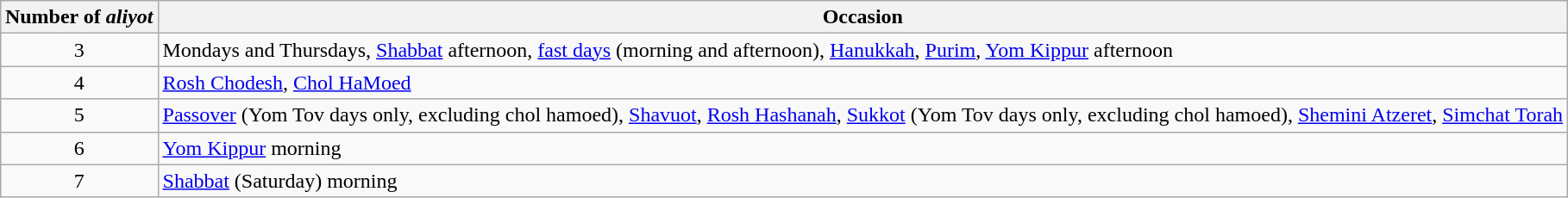<table class= "wikitable" style="margin:10px auto;">
<tr>
<th>Number of <em>aliyot</em></th>
<th>Occasion</th>
</tr>
<tr>
<td align= center>3</td>
<td>Mondays and Thursdays, <a href='#'>Shabbat</a> afternoon, <a href='#'>fast days</a> (morning and afternoon), <a href='#'>Hanukkah</a>, <a href='#'>Purim</a>, <a href='#'>Yom Kippur</a> afternoon</td>
</tr>
<tr>
<td align= center>4</td>
<td><a href='#'>Rosh Chodesh</a>, <a href='#'>Chol HaMoed</a></td>
</tr>
<tr>
<td align= center>5</td>
<td><a href='#'>Passover</a> (Yom Tov days only, excluding chol hamoed), <a href='#'>Shavuot</a>, <a href='#'>Rosh Hashanah</a>, <a href='#'>Sukkot</a> (Yom Tov days only, excluding chol hamoed), <a href='#'>Shemini Atzeret</a>, <a href='#'>Simchat Torah</a></td>
</tr>
<tr>
<td align= center>6</td>
<td><a href='#'>Yom Kippur</a> morning</td>
</tr>
<tr>
<td align= center>7</td>
<td><a href='#'>Shabbat</a> (Saturday) morning</td>
</tr>
</table>
